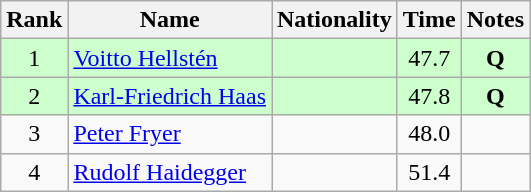<table class="wikitable sortable" style="text-align:center">
<tr>
<th>Rank</th>
<th>Name</th>
<th>Nationality</th>
<th>Time</th>
<th>Notes</th>
</tr>
<tr bgcolor=ccffcc>
<td>1</td>
<td align=left><a href='#'>Voitto Hellstén</a></td>
<td align=left></td>
<td>47.7</td>
<td><strong>Q</strong></td>
</tr>
<tr bgcolor=ccffcc>
<td>2</td>
<td align=left><a href='#'>Karl-Friedrich Haas</a></td>
<td align=left></td>
<td>47.8</td>
<td><strong>Q</strong></td>
</tr>
<tr>
<td>3</td>
<td align=left><a href='#'>Peter Fryer</a></td>
<td align=left></td>
<td>48.0</td>
<td></td>
</tr>
<tr>
<td>4</td>
<td align=left><a href='#'>Rudolf Haidegger</a></td>
<td align=left></td>
<td>51.4</td>
<td></td>
</tr>
</table>
